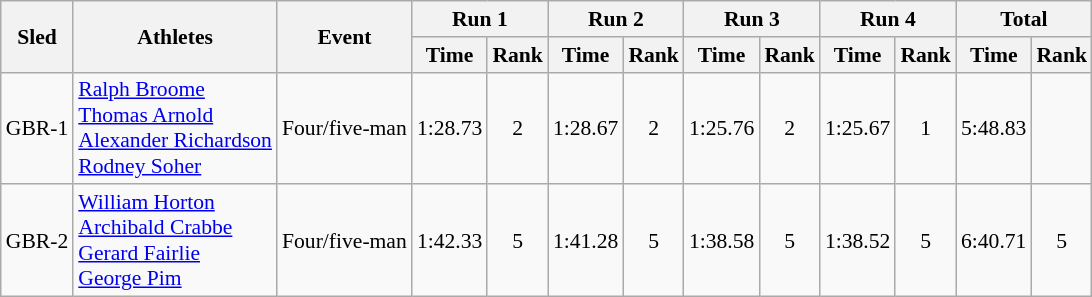<table class="wikitable" border="1" style="font-size:90%">
<tr>
<th rowspan="2">Sled</th>
<th rowspan="2">Athletes</th>
<th rowspan="2">Event</th>
<th colspan="2">Run 1</th>
<th colspan="2">Run 2</th>
<th colspan="2">Run 3</th>
<th colspan="2">Run 4</th>
<th colspan="2">Total</th>
</tr>
<tr>
<th>Time</th>
<th>Rank</th>
<th>Time</th>
<th>Rank</th>
<th>Time</th>
<th>Rank</th>
<th>Time</th>
<th>Rank</th>
<th>Time</th>
<th>Rank</th>
</tr>
<tr>
<td align="center">GBR-1</td>
<td><a href='#'>Ralph Broome</a><br><a href='#'>Thomas Arnold</a><br><a href='#'>Alexander Richardson</a><br><a href='#'>Rodney Soher</a></td>
<td>Four/five-man</td>
<td align="center">1:28.73</td>
<td align="center">2</td>
<td align="center">1:28.67</td>
<td align="center">2</td>
<td align="center">1:25.76</td>
<td align="center">2</td>
<td align="center">1:25.67</td>
<td align="center">1</td>
<td align="center">5:48.83</td>
<td align="center"></td>
</tr>
<tr>
<td align="center">GBR-2</td>
<td><a href='#'>William Horton</a><br><a href='#'>Archibald Crabbe</a><br><a href='#'>Gerard Fairlie</a><br><a href='#'>George Pim</a></td>
<td>Four/five-man</td>
<td align="center">1:42.33</td>
<td align="center">5</td>
<td align="center">1:41.28</td>
<td align="center">5</td>
<td align="center">1:38.58</td>
<td align="center">5</td>
<td align="center">1:38.52</td>
<td align="center">5</td>
<td align="center">6:40.71</td>
<td align="center">5</td>
</tr>
</table>
